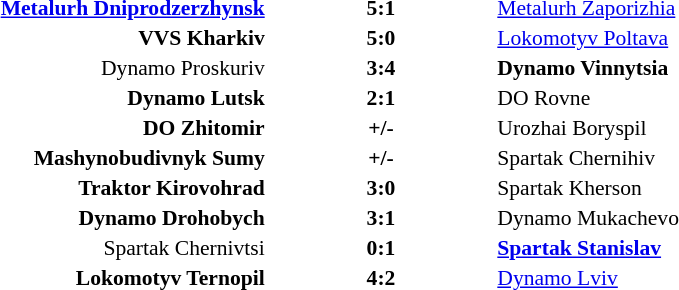<table width=100% cellspacing=1>
<tr>
<th width=20%></th>
<th width=12%></th>
<th width=20%></th>
<th></th>
</tr>
<tr style=font-size:90%>
<td align=right><strong><a href='#'>Metalurh Dniprodzerzhynsk</a></strong></td>
<td align=center><strong>5:1</strong></td>
<td><a href='#'>Metalurh Zaporizhia</a></td>
<td align=center></td>
</tr>
<tr style=font-size:90%>
<td align=right><strong>VVS Kharkiv</strong></td>
<td align=center><strong>5:0</strong></td>
<td><a href='#'>Lokomotyv Poltava</a></td>
<td align=center></td>
</tr>
<tr style=font-size:90%>
<td align=right>Dynamo Proskuriv</td>
<td align=center><strong>3:4</strong></td>
<td><strong>Dynamo Vinnytsia</strong></td>
<td></td>
</tr>
<tr style=font-size:90%>
<td align=right><strong>Dynamo Lutsk</strong></td>
<td align=center><strong>2:1</strong></td>
<td>DO Rovne</td>
<td align=center></td>
</tr>
<tr style=font-size:90%>
<td align=right><strong>DO Zhitomir</strong></td>
<td align=center><strong>+/-</strong></td>
<td>Urozhai Boryspil</td>
<td align=center></td>
</tr>
<tr style=font-size:90%>
<td align=right><strong>Mashynobudivnyk Sumy</strong></td>
<td align=center><strong>+/-</strong></td>
<td>Spartak Chernihiv</td>
<td align=center></td>
</tr>
<tr style=font-size:90%>
<td align=right><strong>Traktor Kirovohrad</strong></td>
<td align=center><strong>3:0</strong></td>
<td>Spartak Kherson</td>
<td align=center></td>
</tr>
<tr style=font-size:90%>
<td align=right><strong>Dynamo Drohobych</strong></td>
<td align=center><strong>3:1</strong></td>
<td>Dynamo Mukachevo</td>
<td align=center></td>
</tr>
<tr style=font-size:90%>
<td align=right>Spartak Chernivtsi</td>
<td align=center><strong>0:1</strong></td>
<td><strong><a href='#'>Spartak Stanislav</a></strong></td>
<td align=center></td>
</tr>
<tr style=font-size:90%>
<td align=right><strong>Lokomotyv Ternopil</strong></td>
<td align=center><strong>4:2</strong></td>
<td><a href='#'>Dynamo Lviv</a></td>
<td align=center></td>
</tr>
</table>
